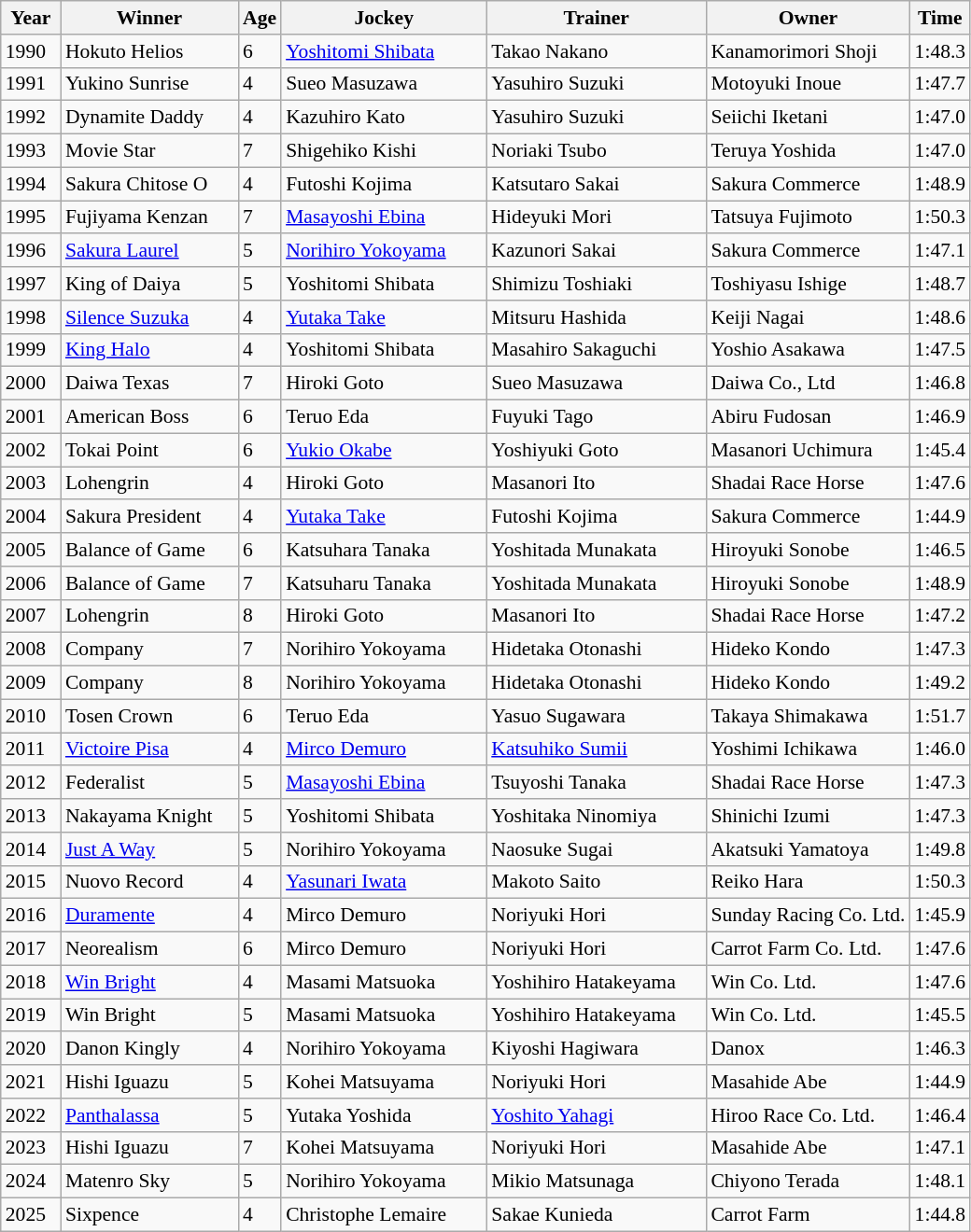<table class="wikitable sortable" style="font-size:90%">
<tr>
<th width="36px">Year<br></th>
<th width="120px">Winner<br></th>
<th>Age<br></th>
<th width="140px">Jockey<br></th>
<th width="150px">Trainer<br></th>
<th>Owner</th>
<th>Time<br></th>
</tr>
<tr>
<td>1990</td>
<td>Hokuto Helios</td>
<td>6</td>
<td><a href='#'>Yoshitomi Shibata</a></td>
<td>Takao Nakano</td>
<td>Kanamorimori Shoji</td>
<td>1:48.3</td>
</tr>
<tr>
<td>1991</td>
<td>Yukino Sunrise</td>
<td>4</td>
<td>Sueo Masuzawa</td>
<td>Yasuhiro Suzuki</td>
<td>Motoyuki Inoue</td>
<td>1:47.7</td>
</tr>
<tr>
<td>1992</td>
<td>Dynamite Daddy</td>
<td>4</td>
<td>Kazuhiro Kato</td>
<td>Yasuhiro Suzuki</td>
<td>Seiichi Iketani</td>
<td>1:47.0</td>
</tr>
<tr>
<td>1993</td>
<td>Movie Star</td>
<td>7</td>
<td>Shigehiko Kishi</td>
<td>Noriaki Tsubo</td>
<td>Teruya Yoshida</td>
<td>1:47.0</td>
</tr>
<tr>
<td>1994</td>
<td>Sakura Chitose O</td>
<td>4</td>
<td>Futoshi Kojima</td>
<td>Katsutaro Sakai</td>
<td>Sakura Commerce</td>
<td>1:48.9</td>
</tr>
<tr>
<td>1995</td>
<td>Fujiyama Kenzan</td>
<td>7</td>
<td><a href='#'>Masayoshi Ebina</a></td>
<td>Hideyuki Mori</td>
<td>Tatsuya Fujimoto</td>
<td>1:50.3</td>
</tr>
<tr>
<td>1996</td>
<td><a href='#'>Sakura Laurel</a></td>
<td>5</td>
<td><a href='#'>Norihiro Yokoyama</a></td>
<td>Kazunori Sakai</td>
<td>Sakura Commerce</td>
<td>1:47.1</td>
</tr>
<tr>
<td>1997</td>
<td>King of Daiya</td>
<td>5</td>
<td>Yoshitomi Shibata</td>
<td>Shimizu Toshiaki</td>
<td>Toshiyasu Ishige</td>
<td>1:48.7</td>
</tr>
<tr>
<td>1998</td>
<td><a href='#'>Silence Suzuka</a></td>
<td>4</td>
<td><a href='#'>Yutaka Take</a></td>
<td>Mitsuru Hashida</td>
<td>Keiji Nagai</td>
<td>1:48.6</td>
</tr>
<tr>
<td>1999</td>
<td><a href='#'>King Halo</a></td>
<td>4</td>
<td>Yoshitomi Shibata</td>
<td>Masahiro Sakaguchi</td>
<td>Yoshio Asakawa</td>
<td>1:47.5</td>
</tr>
<tr>
<td>2000</td>
<td>Daiwa Texas</td>
<td>7</td>
<td>Hiroki Goto</td>
<td>Sueo Masuzawa</td>
<td>Daiwa Co., Ltd</td>
<td>1:46.8</td>
</tr>
<tr>
<td>2001</td>
<td>American Boss</td>
<td>6</td>
<td>Teruo Eda</td>
<td>Fuyuki Tago</td>
<td>Abiru Fudosan</td>
<td>1:46.9</td>
</tr>
<tr>
<td>2002</td>
<td>Tokai Point</td>
<td>6</td>
<td><a href='#'>Yukio Okabe</a></td>
<td>Yoshiyuki Goto</td>
<td>Masanori Uchimura</td>
<td>1:45.4</td>
</tr>
<tr>
<td>2003</td>
<td>Lohengrin</td>
<td>4</td>
<td>Hiroki Goto</td>
<td>Masanori Ito</td>
<td>Shadai Race Horse</td>
<td>1:47.6</td>
</tr>
<tr>
<td>2004</td>
<td>Sakura President</td>
<td>4</td>
<td><a href='#'>Yutaka Take</a></td>
<td>Futoshi Kojima</td>
<td>Sakura Commerce</td>
<td>1:44.9</td>
</tr>
<tr>
<td>2005</td>
<td>Balance of Game</td>
<td>6</td>
<td>Katsuhara Tanaka</td>
<td>Yoshitada Munakata</td>
<td>Hiroyuki Sonobe</td>
<td>1:46.5</td>
</tr>
<tr>
<td>2006</td>
<td>Balance of Game</td>
<td>7</td>
<td>Katsuharu Tanaka</td>
<td>Yoshitada Munakata</td>
<td>Hiroyuki Sonobe</td>
<td>1:48.9</td>
</tr>
<tr>
<td>2007</td>
<td>Lohengrin</td>
<td>8</td>
<td>Hiroki Goto</td>
<td>Masanori Ito</td>
<td>Shadai Race Horse</td>
<td>1:47.2</td>
</tr>
<tr>
<td>2008</td>
<td>Company</td>
<td>7</td>
<td>Norihiro Yokoyama</td>
<td>Hidetaka Otonashi</td>
<td>Hideko Kondo</td>
<td>1:47.3</td>
</tr>
<tr>
<td>2009</td>
<td>Company</td>
<td>8</td>
<td>Norihiro Yokoyama</td>
<td>Hidetaka Otonashi</td>
<td>Hideko Kondo</td>
<td>1:49.2</td>
</tr>
<tr>
<td>2010</td>
<td>Tosen Crown</td>
<td>6</td>
<td>Teruo Eda</td>
<td>Yasuo Sugawara</td>
<td>Takaya Shimakawa</td>
<td>1:51.7</td>
</tr>
<tr>
<td>2011</td>
<td><a href='#'>Victoire Pisa</a></td>
<td>4</td>
<td><a href='#'>Mirco Demuro</a></td>
<td><a href='#'>Katsuhiko Sumii</a></td>
<td>Yoshimi Ichikawa</td>
<td>1:46.0</td>
</tr>
<tr>
<td>2012</td>
<td>Federalist</td>
<td>5</td>
<td><a href='#'>Masayoshi Ebina</a></td>
<td>Tsuyoshi Tanaka</td>
<td>Shadai Race Horse</td>
<td>1:47.3</td>
</tr>
<tr>
<td>2013</td>
<td>Nakayama Knight</td>
<td>5</td>
<td>Yoshitomi Shibata</td>
<td>Yoshitaka Ninomiya</td>
<td>Shinichi Izumi</td>
<td>1:47.3</td>
</tr>
<tr>
<td>2014</td>
<td><a href='#'>Just A Way</a></td>
<td>5</td>
<td>Norihiro Yokoyama</td>
<td>Naosuke Sugai</td>
<td>Akatsuki Yamatoya</td>
<td>1:49.8</td>
</tr>
<tr>
<td>2015</td>
<td>Nuovo Record</td>
<td>4</td>
<td><a href='#'>Yasunari Iwata</a></td>
<td>Makoto Saito</td>
<td>Reiko Hara</td>
<td>1:50.3</td>
</tr>
<tr>
<td>2016</td>
<td><a href='#'>Duramente</a></td>
<td>4</td>
<td>Mirco Demuro</td>
<td>Noriyuki Hori</td>
<td>Sunday Racing Co. Ltd.</td>
<td>1:45.9</td>
</tr>
<tr>
<td>2017</td>
<td>Neorealism</td>
<td>6</td>
<td>Mirco Demuro</td>
<td>Noriyuki Hori</td>
<td>Carrot Farm Co. Ltd.</td>
<td>1:47.6</td>
</tr>
<tr>
<td>2018</td>
<td><a href='#'>Win Bright</a></td>
<td>4</td>
<td>Masami Matsuoka</td>
<td>Yoshihiro Hatakeyama</td>
<td>Win Co. Ltd.</td>
<td>1:47.6</td>
</tr>
<tr>
<td>2019</td>
<td>Win Bright</td>
<td>5</td>
<td>Masami Matsuoka</td>
<td>Yoshihiro Hatakeyama</td>
<td>Win Co. Ltd.</td>
<td>1:45.5</td>
</tr>
<tr>
<td>2020</td>
<td>Danon Kingly</td>
<td>4</td>
<td>Norihiro Yokoyama</td>
<td>Kiyoshi Hagiwara</td>
<td>Danox</td>
<td>1:46.3</td>
</tr>
<tr>
<td>2021</td>
<td>Hishi Iguazu</td>
<td>5</td>
<td>Kohei Matsuyama</td>
<td>Noriyuki Hori</td>
<td>Masahide Abe</td>
<td>1:44.9</td>
</tr>
<tr>
<td>2022</td>
<td><a href='#'>Panthalassa</a></td>
<td>5</td>
<td>Yutaka Yoshida</td>
<td><a href='#'>Yoshito Yahagi</a></td>
<td>Hiroo Race Co. Ltd.</td>
<td>1:46.4</td>
</tr>
<tr>
<td>2023</td>
<td>Hishi Iguazu</td>
<td>7</td>
<td>Kohei Matsuyama</td>
<td>Noriyuki Hori</td>
<td>Masahide Abe</td>
<td>1:47.1</td>
</tr>
<tr>
<td>2024</td>
<td>Matenro Sky</td>
<td>5</td>
<td>Norihiro Yokoyama</td>
<td>Mikio Matsunaga</td>
<td>Chiyono Terada</td>
<td>1:48.1</td>
</tr>
<tr>
<td>2025</td>
<td>Sixpence</td>
<td>4</td>
<td>Christophe Lemaire</td>
<td>Sakae Kunieda</td>
<td>Carrot Farm</td>
<td>1:44.8</td>
</tr>
</table>
